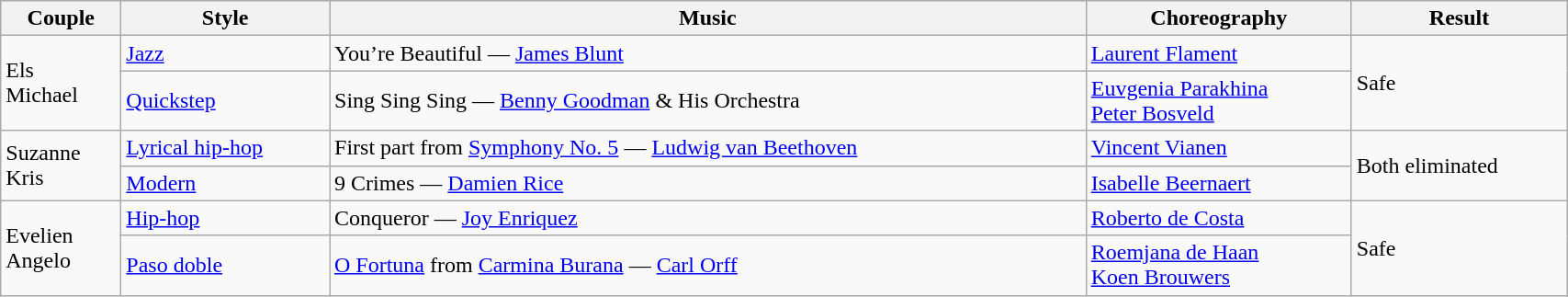<table class="wikitable" width="90%">
<tr>
<th>Couple</th>
<th>Style</th>
<th>Music</th>
<th>Choreography</th>
<th>Result</th>
</tr>
<tr>
<td rowspan="2">Els<br>Michael</td>
<td><a href='#'>Jazz</a></td>
<td>You’re Beautiful — <a href='#'>James Blunt</a></td>
<td><a href='#'>Laurent Flament</a></td>
<td rowspan="2">Safe</td>
</tr>
<tr>
<td><a href='#'>Quickstep</a></td>
<td>Sing Sing Sing — <a href='#'>Benny Goodman</a> & His Orchestra</td>
<td><a href='#'>Euvgenia Parakhina</a><br><a href='#'>Peter Bosveld</a></td>
</tr>
<tr>
<td rowspan="2">Suzanne<br>Kris</td>
<td><a href='#'>Lyrical hip-hop</a></td>
<td>First part from <a href='#'>Symphony No. 5</a> — <a href='#'>Ludwig van Beethoven</a></td>
<td><a href='#'>Vincent Vianen</a></td>
<td rowspan="2">Both eliminated</td>
</tr>
<tr>
<td><a href='#'>Modern</a></td>
<td>9 Crimes — <a href='#'>Damien Rice</a></td>
<td><a href='#'>Isabelle Beernaert</a></td>
</tr>
<tr>
<td rowspan="2">Evelien<br>Angelo</td>
<td><a href='#'>Hip-hop</a></td>
<td>Conqueror — <a href='#'>Joy Enriquez</a></td>
<td><a href='#'>Roberto de Costa</a></td>
<td rowspan="2">Safe</td>
</tr>
<tr>
<td><a href='#'>Paso doble</a></td>
<td><a href='#'>O Fortuna</a> from <a href='#'>Carmina Burana</a> — <a href='#'>Carl Orff</a></td>
<td><a href='#'>Roemjana de Haan</a><br><a href='#'>Koen Brouwers</a></td>
</tr>
</table>
